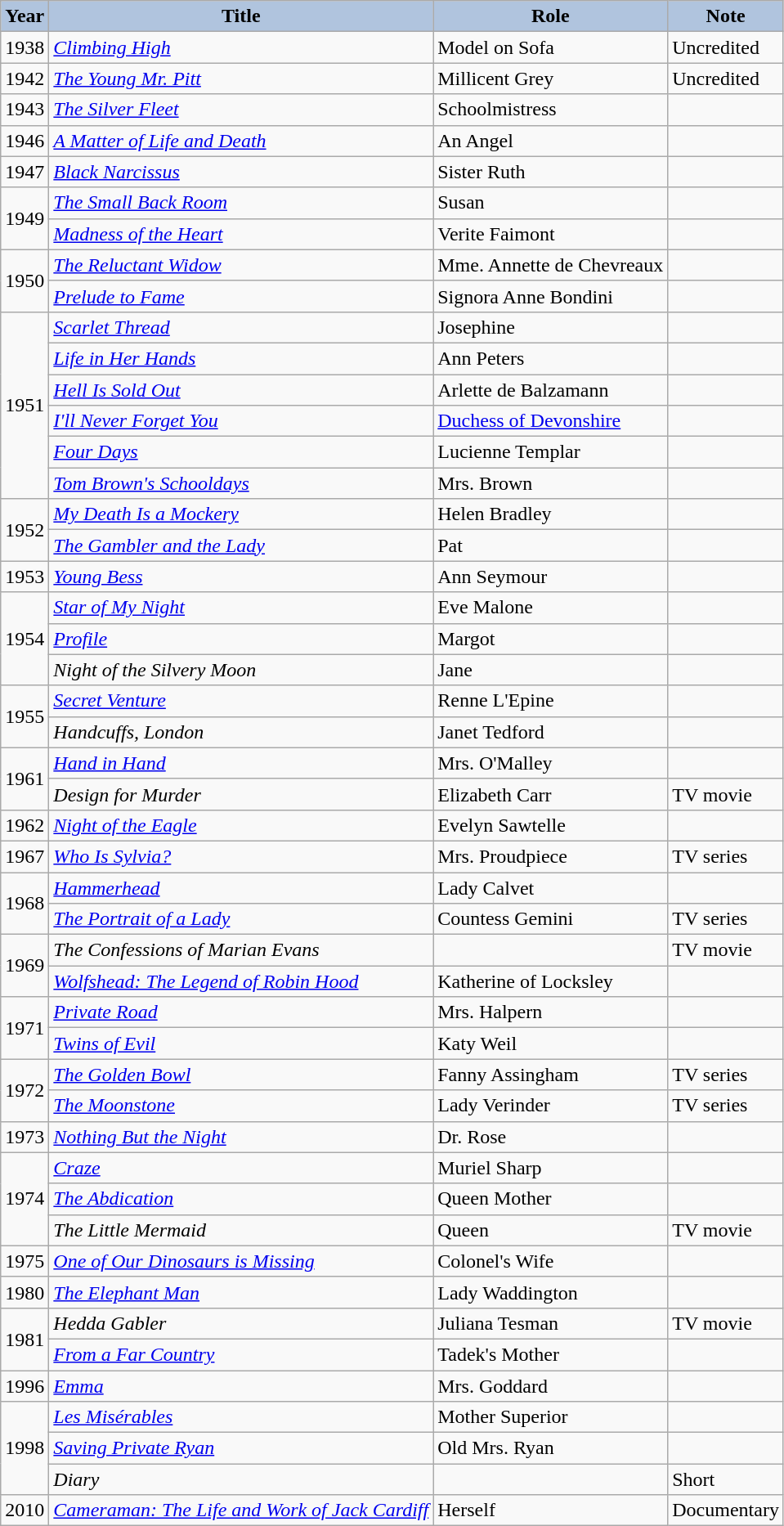<table class="wikitable">
<tr>
<th style="background:#B0C4DE;">Year</th>
<th style="background:#B0C4DE;">Title</th>
<th style="background:#B0C4DE;">Role</th>
<th style="background:#B0C4DE;">Note</th>
</tr>
<tr>
<td>1938</td>
<td><em><a href='#'>Climbing High</a></em></td>
<td>Model on Sofa</td>
<td>Uncredited</td>
</tr>
<tr>
<td>1942</td>
<td><em><a href='#'>The Young Mr. Pitt</a></em></td>
<td>Millicent Grey</td>
<td>Uncredited</td>
</tr>
<tr>
<td>1943</td>
<td><em><a href='#'>The Silver Fleet</a></em></td>
<td>Schoolmistress</td>
<td></td>
</tr>
<tr>
<td>1946</td>
<td><em><a href='#'>A Matter of Life and Death</a></em></td>
<td>An Angel</td>
<td></td>
</tr>
<tr>
<td>1947</td>
<td><em><a href='#'>Black Narcissus</a></em></td>
<td>Sister Ruth</td>
<td></td>
</tr>
<tr>
<td rowspan=2>1949</td>
<td><em><a href='#'>The Small Back Room</a></em></td>
<td>Susan</td>
<td></td>
</tr>
<tr>
<td><em><a href='#'>Madness of the Heart</a></em></td>
<td>Verite Faimont</td>
<td></td>
</tr>
<tr>
<td rowspan=2>1950</td>
<td><em><a href='#'>The Reluctant Widow</a></em></td>
<td>Mme. Annette de Chevreaux</td>
<td></td>
</tr>
<tr>
<td><em><a href='#'>Prelude to Fame</a></em></td>
<td>Signora Anne Bondini</td>
<td></td>
</tr>
<tr>
<td rowspan=6>1951</td>
<td><em><a href='#'>Scarlet Thread</a></em></td>
<td>Josephine</td>
<td></td>
</tr>
<tr>
<td><em><a href='#'>Life in Her Hands</a></em></td>
<td>Ann Peters</td>
<td></td>
</tr>
<tr>
<td><em><a href='#'>Hell Is Sold Out</a></em></td>
<td>Arlette de Balzamann</td>
<td></td>
</tr>
<tr>
<td><em><a href='#'>I'll Never Forget You</a></em></td>
<td><a href='#'>Duchess of Devonshire</a></td>
<td></td>
</tr>
<tr>
<td><em><a href='#'>Four Days</a></em></td>
<td>Lucienne Templar</td>
<td></td>
</tr>
<tr>
<td><em><a href='#'>Tom Brown's Schooldays</a></em></td>
<td>Mrs. Brown</td>
<td></td>
</tr>
<tr>
<td rowspan=2>1952</td>
<td><em><a href='#'>My Death Is a Mockery</a></em></td>
<td>Helen Bradley</td>
<td></td>
</tr>
<tr>
<td><em><a href='#'>The Gambler and the Lady</a></em></td>
<td>Pat</td>
<td></td>
</tr>
<tr>
<td>1953</td>
<td><em><a href='#'>Young Bess</a></em></td>
<td>Ann Seymour</td>
<td></td>
</tr>
<tr>
<td rowspan=3>1954</td>
<td><em><a href='#'>Star of My Night</a></em></td>
<td>Eve Malone</td>
<td></td>
</tr>
<tr>
<td><em><a href='#'>Profile</a></em></td>
<td>Margot</td>
<td></td>
</tr>
<tr>
<td><em>Night of the Silvery Moon</em></td>
<td>Jane</td>
<td></td>
</tr>
<tr>
<td rowspan=2>1955</td>
<td><em><a href='#'>Secret Venture</a></em></td>
<td>Renne L'Epine</td>
<td></td>
</tr>
<tr>
<td><em>Handcuffs, London</em></td>
<td>Janet Tedford</td>
<td></td>
</tr>
<tr>
<td rowspan=2>1961</td>
<td><em><a href='#'>Hand in Hand</a></em></td>
<td>Mrs. O'Malley</td>
<td></td>
</tr>
<tr>
<td><em>Design for Murder</em></td>
<td>Elizabeth Carr</td>
<td>TV movie</td>
</tr>
<tr>
<td>1962</td>
<td><em><a href='#'>Night of the Eagle</a></em></td>
<td>Evelyn Sawtelle</td>
<td></td>
</tr>
<tr>
<td>1967</td>
<td><em><a href='#'>Who Is Sylvia?</a></em></td>
<td>Mrs. Proudpiece</td>
<td>TV series</td>
</tr>
<tr>
<td rowspan=2>1968</td>
<td><em><a href='#'>Hammerhead</a></em></td>
<td>Lady Calvet</td>
<td></td>
</tr>
<tr>
<td><em><a href='#'>The Portrait of a Lady</a></em></td>
<td>Countess Gemini</td>
<td>TV series</td>
</tr>
<tr>
<td rowspan=2>1969</td>
<td><em>The Confessions of Marian Evans</em></td>
<td></td>
<td>TV movie</td>
</tr>
<tr>
<td><em><a href='#'>Wolfshead: The Legend of Robin Hood</a></em></td>
<td>Katherine of Locksley</td>
<td></td>
</tr>
<tr>
<td rowspan=2>1971</td>
<td><em><a href='#'>Private Road</a></em></td>
<td>Mrs. Halpern</td>
<td></td>
</tr>
<tr>
<td><em><a href='#'>Twins of Evil</a></em></td>
<td>Katy Weil</td>
<td></td>
</tr>
<tr>
<td rowspan=2>1972</td>
<td><em><a href='#'>The Golden Bowl</a></em></td>
<td>Fanny Assingham</td>
<td>TV series</td>
</tr>
<tr>
<td><em><a href='#'>The Moonstone</a></em></td>
<td>Lady Verinder</td>
<td>TV series</td>
</tr>
<tr>
<td>1973</td>
<td><em><a href='#'>Nothing But the Night</a></em></td>
<td>Dr. Rose</td>
<td></td>
</tr>
<tr>
<td rowspan=3>1974</td>
<td><em><a href='#'>Craze</a></em></td>
<td>Muriel Sharp</td>
<td></td>
</tr>
<tr>
<td><em><a href='#'>The Abdication</a></em></td>
<td>Queen Mother</td>
<td></td>
</tr>
<tr>
<td><em>The Little Mermaid</em></td>
<td>Queen</td>
<td>TV movie</td>
</tr>
<tr>
<td>1975</td>
<td><em><a href='#'>One of Our Dinosaurs is Missing</a></em></td>
<td>Colonel's Wife</td>
<td></td>
</tr>
<tr>
<td>1980</td>
<td><em><a href='#'>The Elephant Man</a></em></td>
<td>Lady Waddington</td>
<td></td>
</tr>
<tr>
<td rowspan=2>1981</td>
<td><em>Hedda Gabler</em></td>
<td>Juliana Tesman</td>
<td>TV movie</td>
</tr>
<tr>
<td><em><a href='#'>From a Far Country</a></em></td>
<td>Tadek's Mother</td>
<td></td>
</tr>
<tr>
<td>1996</td>
<td><em><a href='#'>Emma</a></em></td>
<td>Mrs. Goddard</td>
<td></td>
</tr>
<tr>
<td rowspan=3>1998</td>
<td><em><a href='#'>Les Misérables</a></em></td>
<td>Mother Superior</td>
<td></td>
</tr>
<tr>
<td><em><a href='#'>Saving Private Ryan</a></em></td>
<td>Old Mrs. Ryan</td>
<td></td>
</tr>
<tr>
<td><em>Diary</em></td>
<td></td>
<td>Short</td>
</tr>
<tr>
<td>2010</td>
<td><em><a href='#'>Cameraman: The Life and Work of Jack Cardiff</a></em></td>
<td>Herself</td>
<td>Documentary</td>
</tr>
</table>
